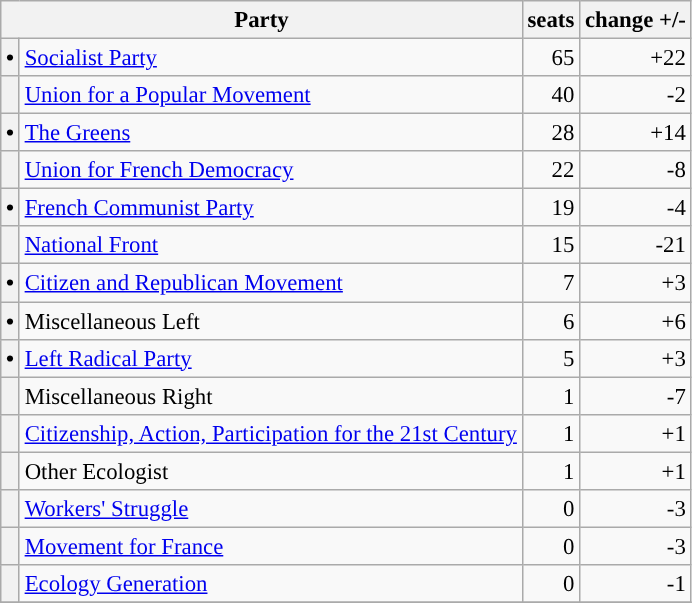<table class="wikitable" style="font-size: 95%;">
<tr>
<th colspan=2>Party</th>
<th>seats</th>
<th>change +/-</th>
</tr>
<tr>
<th style="background-color: "><span>•</span></th>
<td><a href='#'>Socialist Party</a></td>
<td align="right">65</td>
<td align="right">+22</td>
</tr>
<tr>
<th style="background-color: "></th>
<td><a href='#'>Union for a Popular Movement</a></td>
<td align="right">40</td>
<td align="right">-2</td>
</tr>
<tr>
<th style="background-color: "><span>•</span></th>
<td><a href='#'>The Greens</a></td>
<td align="right">28</td>
<td align="right">+14</td>
</tr>
<tr>
<th style="background-color: "></th>
<td><a href='#'>Union for French Democracy</a></td>
<td align="right">22</td>
<td align="right">-8</td>
</tr>
<tr>
<th style="background-color: "><span>•</span></th>
<td><a href='#'>French Communist Party</a></td>
<td align="right">19</td>
<td align="right">-4</td>
</tr>
<tr>
<th style="background-color: "></th>
<td><a href='#'>National Front</a></td>
<td align="right">15</td>
<td align="right">-21</td>
</tr>
<tr>
<th style="background-color: "><span>•</span></th>
<td><a href='#'>Citizen and Republican Movement</a></td>
<td align="right">7</td>
<td align="right">+3</td>
</tr>
<tr>
<th style="background-color: "><span>•</span></th>
<td>Miscellaneous Left</td>
<td align="right">6</td>
<td align="right">+6</td>
</tr>
<tr>
<th style="background-color: "><span>•</span></th>
<td><a href='#'>Left Radical Party</a></td>
<td align="right">5</td>
<td align="right">+3</td>
</tr>
<tr>
<th style="background-color: "></th>
<td>Miscellaneous Right</td>
<td align="right">1</td>
<td align="right">-7</td>
</tr>
<tr>
<th style="background-color: "></th>
<td><a href='#'>Citizenship, Action, Participation for the 21st Century</a></td>
<td align="right">1</td>
<td align="right">+1</td>
</tr>
<tr>
<th style="background-color: "></th>
<td>Other Ecologist</td>
<td align="right">1</td>
<td align="right">+1</td>
</tr>
<tr>
<th style="background-color: "></th>
<td><a href='#'>Workers' Struggle</a></td>
<td align="right">0</td>
<td align="right">-3</td>
</tr>
<tr>
<th style="background-color: "></th>
<td><a href='#'>Movement for France</a></td>
<td align="right">0</td>
<td align="right">-3</td>
</tr>
<tr>
<th style="background-color: "></th>
<td><a href='#'>Ecology Generation</a></td>
<td align="right">0</td>
<td align="right">-1</td>
</tr>
<tr>
</tr>
</table>
